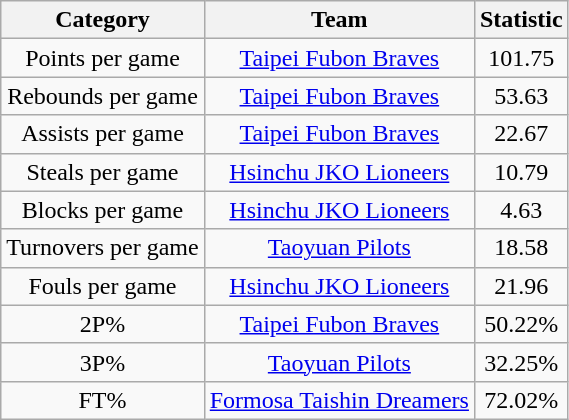<table class="wikitable" style="text-align:center">
<tr>
<th>Category</th>
<th>Team</th>
<th>Statistic</th>
</tr>
<tr>
<td>Points per game</td>
<td><a href='#'>Taipei Fubon Braves</a></td>
<td>101.75</td>
</tr>
<tr>
<td>Rebounds per game</td>
<td><a href='#'>Taipei Fubon Braves</a></td>
<td>53.63</td>
</tr>
<tr>
<td>Assists per game</td>
<td><a href='#'>Taipei Fubon Braves</a></td>
<td>22.67</td>
</tr>
<tr>
<td>Steals per game</td>
<td><a href='#'>Hsinchu JKO Lioneers</a></td>
<td>10.79</td>
</tr>
<tr>
<td>Blocks per game</td>
<td><a href='#'>Hsinchu JKO Lioneers</a></td>
<td>4.63</td>
</tr>
<tr>
<td>Turnovers per game</td>
<td><a href='#'>Taoyuan Pilots</a></td>
<td>18.58</td>
</tr>
<tr>
<td>Fouls per game</td>
<td><a href='#'>Hsinchu JKO Lioneers</a></td>
<td>21.96</td>
</tr>
<tr>
<td>2P%</td>
<td><a href='#'>Taipei Fubon Braves</a></td>
<td>50.22%</td>
</tr>
<tr>
<td>3P%</td>
<td><a href='#'>Taoyuan Pilots</a></td>
<td>32.25%</td>
</tr>
<tr>
<td>FT%</td>
<td><a href='#'>Formosa Taishin Dreamers</a></td>
<td>72.02%</td>
</tr>
</table>
